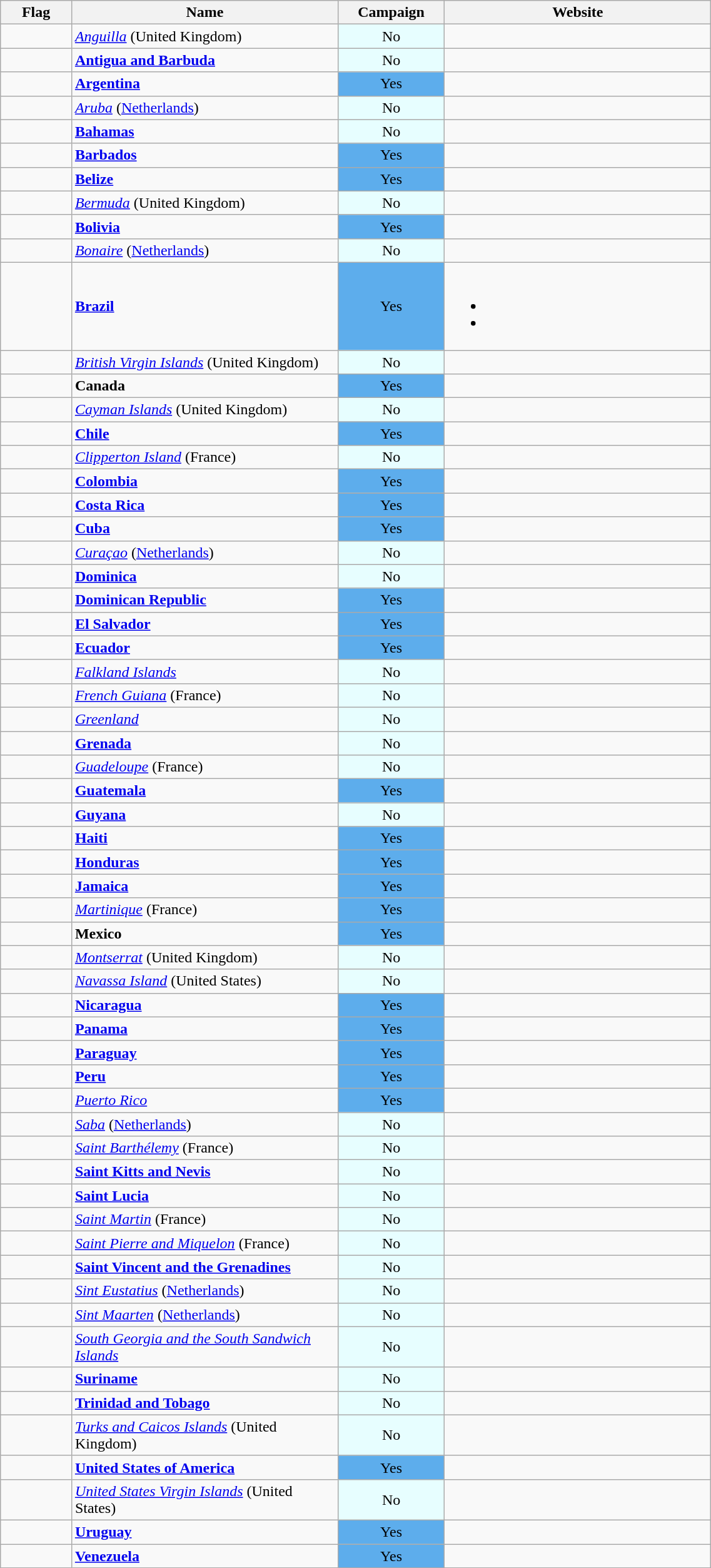<table class="wikitable sortable" style="width: 60%;">
<tr>
<th class="unsortable" style="width:10%">Flag</th>
<th style="width: 37.5%">Name</th>
<th style="width: 15%; text-align:center;">Campaign</th>
<th style="width: 37.5%; text-align:center;">Website</th>
</tr>
<tr>
<td></td>
<td><em><a href='#'>Anguilla</a></em> (United Kingdom)</td>
<td style="text-align:center; background:#E7FEFF;">No</td>
<td></td>
</tr>
<tr>
<td></td>
<td><strong><a href='#'>Antigua and Barbuda</a></strong></td>
<td style="text-align:center; background:#E7FEFF;">No</td>
<td></td>
</tr>
<tr>
<td></td>
<td><strong><a href='#'>Argentina</a></strong></td>
<td style="text-align:center; background:#5DADEC;">Yes</td>
<td></td>
</tr>
<tr>
<td></td>
<td><em><a href='#'>Aruba</a></em> (<a href='#'>Netherlands</a>)</td>
<td style="text-align:center; background:#E7FEFF;">No</td>
<td></td>
</tr>
<tr>
<td></td>
<td><strong><a href='#'>Bahamas</a></strong></td>
<td style="text-align:center; background:#E7FEFF;">No</td>
<td></td>
</tr>
<tr>
<td></td>
<td><strong><a href='#'>Barbados</a></strong></td>
<td style="text-align:center; background:#5DADEC;">Yes</td>
<td></td>
</tr>
<tr>
<td></td>
<td><strong><a href='#'>Belize</a></strong></td>
<td style="text-align:center; background:#5DADEC;">Yes</td>
<td></td>
</tr>
<tr>
<td></td>
<td><em><a href='#'>Bermuda</a></em> (United Kingdom)</td>
<td style="text-align:center; background:#E7FEFF;">No</td>
<td></td>
</tr>
<tr>
<td></td>
<td><strong><a href='#'>Bolivia</a></strong></td>
<td style="text-align:center; background:#5DADEC;">Yes</td>
<td></td>
</tr>
<tr>
<td></td>
<td><em><a href='#'>Bonaire</a></em> (<a href='#'>Netherlands</a>)</td>
<td style="text-align:center; background:#E7FEFF;">No</td>
<td></td>
</tr>
<tr>
<td></td>
<td><strong><a href='#'>Brazil</a></strong></td>
<td style="text-align:center; background:#5DADEC;">Yes</td>
<td><br><ul><li></li><li></li></ul></td>
</tr>
<tr>
<td></td>
<td><em><a href='#'>British Virgin Islands</a></em> (United Kingdom)</td>
<td style="text-align:center; background:#E7FEFF;">No</td>
<td></td>
</tr>
<tr>
<td></td>
<td><strong>Canada</strong></td>
<td style="text-align:center; background:#5DADEC;">Yes</td>
<td></td>
</tr>
<tr>
<td></td>
<td><em><a href='#'>Cayman Islands</a></em> (United Kingdom)</td>
<td style="text-align:center; background:#E7FEFF;">No</td>
<td></td>
</tr>
<tr>
<td></td>
<td><strong><a href='#'>Chile</a></strong></td>
<td style="text-align:center; background:#5DADEC;">Yes</td>
<td></td>
</tr>
<tr>
<td></td>
<td><em><a href='#'>Clipperton Island</a></em> (France)</td>
<td style="text-align:center; background:#E7FEFF;">No</td>
<td></td>
</tr>
<tr>
<td></td>
<td><strong><a href='#'>Colombia</a></strong></td>
<td style="text-align:center; background:#5DADEC;">Yes</td>
<td></td>
</tr>
<tr>
<td></td>
<td><strong><a href='#'>Costa Rica</a></strong></td>
<td style="text-align:center; background:#5DADEC;">Yes</td>
<td></td>
</tr>
<tr>
<td></td>
<td><strong><a href='#'>Cuba</a></strong></td>
<td style="text-align:center; background:#5DADEC;">Yes</td>
<td></td>
</tr>
<tr>
<td></td>
<td><em><a href='#'>Curaçao</a></em> (<a href='#'>Netherlands</a>)</td>
<td style="text-align:center; background:#E7FEFF;">No</td>
<td></td>
</tr>
<tr>
<td></td>
<td><strong><a href='#'>Dominica</a></strong></td>
<td style="text-align:center; background:#E7FEFF;">No</td>
<td></td>
</tr>
<tr>
<td></td>
<td><strong><a href='#'>Dominican Republic</a></strong></td>
<td style="text-align:center; background:#5DADEC;">Yes</td>
<td></td>
</tr>
<tr>
<td></td>
<td><strong><a href='#'>El Salvador</a></strong></td>
<td style="text-align:center; background:#5DADEC;">Yes</td>
<td></td>
</tr>
<tr>
<td></td>
<td><strong><a href='#'>Ecuador</a></strong></td>
<td style="text-align:center; background:#5DADEC;">Yes</td>
<td></td>
</tr>
<tr>
<td></td>
<td><em><a href='#'>Falkland Islands</a></em></td>
<td style="text-align:center; background:#E7FEFF;">No</td>
<td></td>
</tr>
<tr>
<td></td>
<td><em><a href='#'>French Guiana</a></em> (France)</td>
<td style="text-align:center; background:#E7FEFF;">No</td>
<td></td>
</tr>
<tr>
<td></td>
<td><em><a href='#'>Greenland</a></em></td>
<td style="text-align:center; background:#E7FEFF;">No</td>
<td></td>
</tr>
<tr>
<td></td>
<td><strong><a href='#'>Grenada</a></strong></td>
<td style="text-align:center; background:#E7FEFF;">No</td>
<td></td>
</tr>
<tr>
<td></td>
<td><em><a href='#'>Guadeloupe</a></em> (France)</td>
<td style="text-align:center; background:#E7FEFF;">No</td>
<td></td>
</tr>
<tr>
<td></td>
<td><strong><a href='#'>Guatemala</a></strong></td>
<td style="text-align:center; background:#5DADEC;">Yes</td>
<td></td>
</tr>
<tr>
<td></td>
<td><strong><a href='#'>Guyana</a></strong></td>
<td style="text-align:center; background:#E7FEFF;">No</td>
<td></td>
</tr>
<tr>
<td></td>
<td><strong><a href='#'>Haiti</a></strong></td>
<td style="text-align:center; background:#5DADEC;">Yes</td>
<td></td>
</tr>
<tr>
<td></td>
<td><strong><a href='#'>Honduras</a></strong></td>
<td style="text-align:center; background:#5DADEC;">Yes</td>
<td></td>
</tr>
<tr>
<td></td>
<td><strong><a href='#'>Jamaica</a></strong></td>
<td style="text-align:center; background:#5DADEC;">Yes</td>
<td></td>
</tr>
<tr>
<td></td>
<td><em><a href='#'>Martinique</a></em> (France)</td>
<td style="text-align:center; background:#5DADEC;">Yes</td>
<td></td>
</tr>
<tr>
<td></td>
<td><strong>Mexico</strong></td>
<td style="text-align:center; background:#5DADEC;">Yes</td>
<td></td>
</tr>
<tr>
<td></td>
<td><em><a href='#'>Montserrat</a></em> (United Kingdom)</td>
<td style="text-align:center; background:#E7FEFF;">No</td>
<td></td>
</tr>
<tr>
<td></td>
<td><em><a href='#'>Navassa Island</a></em> (United States)</td>
<td style="text-align:center; background:#E7FEFF;">No</td>
<td></td>
</tr>
<tr>
<td></td>
<td><strong><a href='#'>Nicaragua</a></strong></td>
<td style="text-align:center; background:#5DADEC;">Yes</td>
<td></td>
</tr>
<tr>
<td></td>
<td><strong><a href='#'>Panama</a></strong></td>
<td style="text-align:center; background:#5DADEC;">Yes</td>
<td></td>
</tr>
<tr>
<td></td>
<td><strong><a href='#'>Paraguay</a></strong></td>
<td style="text-align:center; background:#5DADEC;">Yes</td>
<td></td>
</tr>
<tr>
<td></td>
<td><strong><a href='#'>Peru</a></strong></td>
<td style="text-align:center; background:#5DADEC;">Yes</td>
<td></td>
</tr>
<tr>
<td></td>
<td><em><a href='#'>Puerto Rico</a></em></td>
<td style="text-align:center; background:#5DADEC;">Yes</td>
<td></td>
</tr>
<tr>
<td></td>
<td><em><a href='#'>Saba</a></em> (<a href='#'>Netherlands</a>)</td>
<td style="text-align:center; background:#E7FEFF;">No</td>
<td></td>
</tr>
<tr>
<td></td>
<td><em><a href='#'>Saint Barthélemy</a></em> (France)</td>
<td style="text-align:center; background:#E7FEFF;">No</td>
<td></td>
</tr>
<tr>
<td></td>
<td><strong><a href='#'>Saint Kitts and Nevis</a></strong></td>
<td style="text-align:center; background:#E7FEFF;">No</td>
<td></td>
</tr>
<tr>
<td></td>
<td><strong><a href='#'>Saint Lucia</a></strong></td>
<td style="text-align:center; background:#E7FEFF;">No</td>
<td></td>
</tr>
<tr>
<td></td>
<td><em><a href='#'>Saint Martin</a></em> (France)</td>
<td style="text-align:center; background:#E7FEFF;">No</td>
<td></td>
</tr>
<tr>
<td></td>
<td><em><a href='#'>Saint Pierre and Miquelon</a></em> (France)</td>
<td style="text-align:center; background:#E7FEFF;">No</td>
<td></td>
</tr>
<tr>
<td></td>
<td><strong><a href='#'>Saint Vincent and the Grenadines</a></strong></td>
<td style="text-align:center; background:#E7FEFF;">No</td>
<td></td>
</tr>
<tr>
<td></td>
<td><em><a href='#'>Sint Eustatius</a></em> (<a href='#'>Netherlands</a>)</td>
<td style="text-align:center; background:#E7FEFF;">No</td>
<td></td>
</tr>
<tr>
<td></td>
<td><em><a href='#'>Sint Maarten</a></em> (<a href='#'>Netherlands</a>)</td>
<td style="text-align:center; background:#E7FEFF;">No</td>
<td></td>
</tr>
<tr>
<td></td>
<td><em><a href='#'>South Georgia and the South Sandwich Islands</a></em></td>
<td style="text-align:center; background:#E7FEFF;">No</td>
<td></td>
</tr>
<tr>
<td></td>
<td><strong><a href='#'>Suriname</a></strong></td>
<td style="text-align:center; background:#E7FEFF;">No</td>
<td></td>
</tr>
<tr>
<td></td>
<td><strong><a href='#'>Trinidad and Tobago</a></strong></td>
<td style="text-align:center; background:#E7FEFF;">No</td>
<td></td>
</tr>
<tr>
<td></td>
<td><em><a href='#'>Turks and Caicos Islands</a></em> (United Kingdom)</td>
<td style="text-align:center; background:#E7FEFF;">No</td>
<td></td>
</tr>
<tr>
<td></td>
<td><strong><a href='#'>United States of America</a></strong></td>
<td style="text-align:center; background:#5DADEC;">Yes</td>
<td></td>
</tr>
<tr>
<td></td>
<td><em><a href='#'>United States Virgin Islands</a></em> (United States)</td>
<td style="text-align:center; background:#E7FEFF;">No</td>
<td></td>
</tr>
<tr>
<td></td>
<td><strong><a href='#'>Uruguay</a></strong></td>
<td style="text-align:center; background:#5DADEC;">Yes</td>
<td></td>
</tr>
<tr>
<td></td>
<td><strong><a href='#'>Venezuela</a></strong></td>
<td style="text-align:center; background:#5DADEC;">Yes</td>
<td></td>
</tr>
</table>
